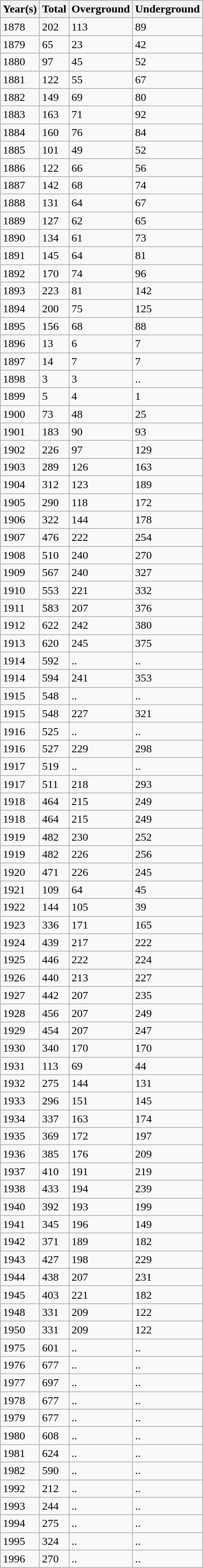<table class="wikitable sortable mw-collapsible mw-collapsed">
<tr>
<th>Year(s)</th>
<th>Total</th>
<th>Overground</th>
<th>Underground</th>
</tr>
<tr>
<td>1878</td>
<td>202</td>
<td>113</td>
<td>89</td>
</tr>
<tr>
<td>1879</td>
<td>65</td>
<td>23</td>
<td>42</td>
</tr>
<tr>
<td>1880</td>
<td>97</td>
<td>45</td>
<td>52</td>
</tr>
<tr>
<td>1881</td>
<td>122</td>
<td>55</td>
<td>67</td>
</tr>
<tr>
<td>1882</td>
<td>149</td>
<td>69</td>
<td>80</td>
</tr>
<tr>
<td>1883</td>
<td>163</td>
<td>71</td>
<td>92</td>
</tr>
<tr>
<td>1884</td>
<td>160</td>
<td>76</td>
<td>84</td>
</tr>
<tr>
<td>1885</td>
<td>101</td>
<td>49</td>
<td>52</td>
</tr>
<tr>
<td>1886</td>
<td>122</td>
<td>66</td>
<td>56</td>
</tr>
<tr>
<td>1887</td>
<td>142</td>
<td>68</td>
<td>74</td>
</tr>
<tr>
<td>1888</td>
<td>131</td>
<td>64</td>
<td>67</td>
</tr>
<tr>
<td>1889</td>
<td>127</td>
<td>62</td>
<td>65</td>
</tr>
<tr>
<td>1890</td>
<td>134</td>
<td>61</td>
<td>73</td>
</tr>
<tr>
<td>1891</td>
<td>145</td>
<td>64</td>
<td>81</td>
</tr>
<tr>
<td>1892</td>
<td>170</td>
<td>74</td>
<td>96</td>
</tr>
<tr>
<td>1893</td>
<td>223</td>
<td>81</td>
<td>142</td>
</tr>
<tr>
<td>1894</td>
<td>200</td>
<td>75</td>
<td>125</td>
</tr>
<tr>
<td>1895</td>
<td>156</td>
<td>68</td>
<td>88</td>
</tr>
<tr>
<td>1896</td>
<td>13</td>
<td>6</td>
<td>7</td>
</tr>
<tr>
<td>1897</td>
<td>14</td>
<td>7</td>
<td>7</td>
</tr>
<tr>
<td>1898</td>
<td>3</td>
<td>3</td>
<td>..</td>
</tr>
<tr>
<td>1899</td>
<td>5</td>
<td>4</td>
<td>1</td>
</tr>
<tr>
<td>1900</td>
<td>73</td>
<td>48</td>
<td>25</td>
</tr>
<tr>
<td>1901</td>
<td>183</td>
<td>90</td>
<td>93</td>
</tr>
<tr>
<td>1902</td>
<td>226</td>
<td>97</td>
<td>129</td>
</tr>
<tr>
<td>1903</td>
<td>289</td>
<td>126</td>
<td>163</td>
</tr>
<tr>
<td>1904</td>
<td>312</td>
<td>123</td>
<td>189</td>
</tr>
<tr>
<td>1905</td>
<td>290</td>
<td>118</td>
<td>172</td>
</tr>
<tr>
<td>1906</td>
<td>322</td>
<td>144</td>
<td>178</td>
</tr>
<tr>
<td>1907</td>
<td>476</td>
<td>222</td>
<td>254</td>
</tr>
<tr>
<td>1908</td>
<td>510</td>
<td>240</td>
<td>270</td>
</tr>
<tr>
<td>1909</td>
<td>567</td>
<td>240</td>
<td>327</td>
</tr>
<tr>
<td>1910</td>
<td>553</td>
<td>221</td>
<td>332</td>
</tr>
<tr>
<td>1911</td>
<td>583</td>
<td>207</td>
<td>376</td>
</tr>
<tr>
<td>1912</td>
<td>622</td>
<td>242</td>
<td>380</td>
</tr>
<tr>
<td>1913</td>
<td>620</td>
<td>245</td>
<td>375</td>
</tr>
<tr>
<td>1914</td>
<td>592</td>
<td>..</td>
<td>..</td>
</tr>
<tr>
<td>1914</td>
<td>594</td>
<td>241</td>
<td>353</td>
</tr>
<tr>
<td>1915</td>
<td>548</td>
<td>..</td>
<td>..</td>
</tr>
<tr>
<td>1915</td>
<td>548</td>
<td>227</td>
<td>321</td>
</tr>
<tr>
<td>1916</td>
<td>525</td>
<td>..</td>
<td>..</td>
</tr>
<tr>
<td>1916</td>
<td>527</td>
<td>229</td>
<td>298</td>
</tr>
<tr>
<td>1917</td>
<td>519</td>
<td>..</td>
<td>..</td>
</tr>
<tr>
<td>1917</td>
<td>511</td>
<td>218</td>
<td>293</td>
</tr>
<tr>
<td>1918</td>
<td>464</td>
<td>215</td>
<td>249</td>
</tr>
<tr>
<td>1918</td>
<td>464</td>
<td>215</td>
<td>249</td>
</tr>
<tr>
<td>1919</td>
<td>482</td>
<td>230</td>
<td>252</td>
</tr>
<tr>
<td>1919</td>
<td>482</td>
<td>226</td>
<td>256</td>
</tr>
<tr>
<td>1920</td>
<td>471</td>
<td>226</td>
<td>245</td>
</tr>
<tr>
<td>1921</td>
<td>109</td>
<td>64</td>
<td>45</td>
</tr>
<tr>
<td>1922</td>
<td>144</td>
<td>105</td>
<td>39</td>
</tr>
<tr>
<td>1923</td>
<td>336</td>
<td>171</td>
<td>165</td>
</tr>
<tr>
<td>1924</td>
<td>439</td>
<td>217</td>
<td>222</td>
</tr>
<tr>
<td>1925</td>
<td>446</td>
<td>222</td>
<td>224</td>
</tr>
<tr>
<td>1926</td>
<td>440</td>
<td>213</td>
<td>227</td>
</tr>
<tr>
<td>1927</td>
<td>442</td>
<td>207</td>
<td>235</td>
</tr>
<tr>
<td>1928</td>
<td>456</td>
<td>207</td>
<td>249</td>
</tr>
<tr>
<td>1929</td>
<td>454</td>
<td>207</td>
<td>247</td>
</tr>
<tr>
<td>1930</td>
<td>340</td>
<td>170</td>
<td>170</td>
</tr>
<tr>
<td>1931</td>
<td>113</td>
<td>69</td>
<td>44</td>
</tr>
<tr>
<td>1932</td>
<td>275</td>
<td>144</td>
<td>131</td>
</tr>
<tr>
<td>1933</td>
<td>296</td>
<td>151</td>
<td>145</td>
</tr>
<tr>
<td>1934</td>
<td>337</td>
<td>163</td>
<td>174</td>
</tr>
<tr>
<td>1935</td>
<td>369</td>
<td>172</td>
<td>197</td>
</tr>
<tr>
<td>1936</td>
<td>385</td>
<td>176</td>
<td>209</td>
</tr>
<tr>
<td>1937</td>
<td>410</td>
<td>191</td>
<td>219</td>
</tr>
<tr>
<td>1938</td>
<td>433</td>
<td>194</td>
<td>239</td>
</tr>
<tr>
<td>1940</td>
<td>392</td>
<td>193</td>
<td>199</td>
</tr>
<tr>
<td>1941</td>
<td>345</td>
<td>196</td>
<td>149</td>
</tr>
<tr>
<td>1942</td>
<td>371</td>
<td>189</td>
<td>182</td>
</tr>
<tr>
<td>1943</td>
<td>427</td>
<td>198</td>
<td>229</td>
</tr>
<tr>
<td>1944</td>
<td>438</td>
<td>207</td>
<td>231</td>
</tr>
<tr>
<td>1945</td>
<td>403</td>
<td>221</td>
<td>182</td>
</tr>
<tr>
<td>1948</td>
<td>331</td>
<td>209</td>
<td>122</td>
</tr>
<tr>
<td>1950</td>
<td>331</td>
<td>209</td>
<td>122</td>
</tr>
<tr>
<td>1975</td>
<td>601</td>
<td>..</td>
<td>..</td>
</tr>
<tr>
<td>1976</td>
<td>677</td>
<td>..</td>
<td>..</td>
</tr>
<tr>
<td>1977</td>
<td>697</td>
<td>..</td>
<td>..</td>
</tr>
<tr>
<td>1978</td>
<td>677</td>
<td>..</td>
<td>..</td>
</tr>
<tr>
<td>1979</td>
<td>677</td>
<td>..</td>
<td>..</td>
</tr>
<tr>
<td>1980</td>
<td>608</td>
<td>..</td>
<td>..</td>
</tr>
<tr>
<td>1981</td>
<td>624</td>
<td>..</td>
<td>..</td>
</tr>
<tr>
<td>1982</td>
<td>590</td>
<td>..</td>
<td>..</td>
</tr>
<tr>
<td>1992</td>
<td>212</td>
<td>..</td>
<td>..</td>
</tr>
<tr>
<td>1993</td>
<td>244</td>
<td>..</td>
<td>..</td>
</tr>
<tr>
<td>1994</td>
<td>275</td>
<td>..</td>
<td>..</td>
</tr>
<tr>
<td>1995</td>
<td>324</td>
<td>..</td>
<td>..</td>
</tr>
<tr>
<td>1996</td>
<td>270</td>
<td>..</td>
<td>..</td>
</tr>
</table>
